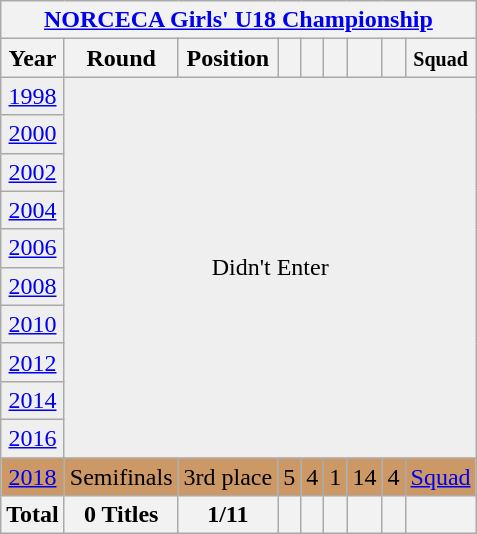<table class="wikitable" style="text-align: center;">
<tr>
<th colspan=9><a href='#'>NORCECA Girls' U18 Championship</a></th>
</tr>
<tr>
<th>Year</th>
<th>Round</th>
<th>Position</th>
<th></th>
<th></th>
<th></th>
<th></th>
<th></th>
<th><small>Squad</small></th>
</tr>
<tr bgcolor="efefef">
<td> <a href='#'>1998</a></td>
<td colspan=9 rowspan=10>Didn't Enter</td>
</tr>
<tr bgcolor="efefef">
<td> <a href='#'>2000</a></td>
</tr>
<tr bgcolor="efefef">
<td> <a href='#'>2002</a></td>
</tr>
<tr bgcolor="efefef">
<td> <a href='#'>2004</a></td>
</tr>
<tr bgcolor="efefef">
<td> <a href='#'>2006</a></td>
</tr>
<tr bgcolor="efefef">
<td> <a href='#'>2008</a></td>
</tr>
<tr bgcolor="efefef">
<td> <a href='#'>2010</a></td>
</tr>
<tr bgcolor="efefef">
<td> <a href='#'>2012</a></td>
</tr>
<tr bgcolor="efefef">
<td> <a href='#'>2014</a></td>
</tr>
<tr bgcolor="efefef">
<td> <a href='#'>2016</a></td>
</tr>
<tr bgcolor="cc9966">
<td> <a href='#'>2018</a></td>
<td>Semifinals</td>
<td>3rd place</td>
<td>5</td>
<td>4</td>
<td>1</td>
<td>14</td>
<td>4</td>
<td><a href='#'>Squad</a></td>
</tr>
<tr>
<th>Total</th>
<th>0 Titles</th>
<th>1/11</th>
<th></th>
<th></th>
<th></th>
<th></th>
<th></th>
<th></th>
</tr>
</table>
